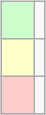<table class="wikitable" style="float:right; font-size:95%">
<tr>
<td style="background:#ccffcc;">    </td>
<td></td>
</tr>
<tr>
<td style="background:#ffffcc;">    </td>
<td></td>
</tr>
<tr>
<td style="background:#ffcccc;">    </td>
<td></td>
</tr>
</table>
